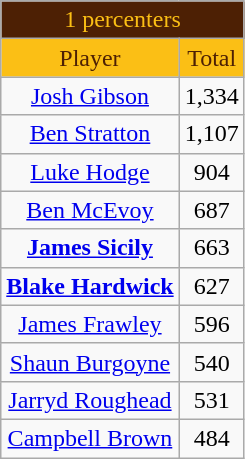<table class="wikitable" style="text-align:center;">
<tr>
<td colspan="2" style="text-align:center; background: #4D2004; color: #FBBF15">1 percenters</td>
</tr>
<tr>
<td style="text-align:center; background: #FBBF15; color: #4D2004">Player</td>
<td style="text-align:center; background: #FBBF15; color: #4D2004">Total</td>
</tr>
<tr>
<td><a href='#'>Josh Gibson</a></td>
<td>1,334</td>
</tr>
<tr>
<td><a href='#'>Ben Stratton</a></td>
<td>1,107</td>
</tr>
<tr>
<td><a href='#'>Luke Hodge</a></td>
<td>904</td>
</tr>
<tr>
<td><a href='#'>Ben McEvoy</a></td>
<td>687</td>
</tr>
<tr>
<td><strong><a href='#'>James Sicily</a></strong></td>
<td>663</td>
</tr>
<tr>
<td><strong><a href='#'>Blake Hardwick</a></strong></td>
<td>627</td>
</tr>
<tr>
<td><a href='#'>James Frawley</a></td>
<td>596</td>
</tr>
<tr>
<td><a href='#'>Shaun Burgoyne</a></td>
<td>540</td>
</tr>
<tr>
<td><a href='#'>Jarryd Roughead</a></td>
<td>531</td>
</tr>
<tr>
<td><a href='#'>Campbell Brown</a></td>
<td>484</td>
</tr>
</table>
